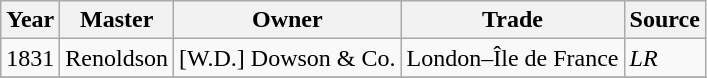<table class=" wikitable">
<tr>
<th>Year</th>
<th>Master</th>
<th>Owner</th>
<th>Trade</th>
<th>Source</th>
</tr>
<tr>
<td>1831</td>
<td>Renoldson<br></td>
<td>[W.D.] Dowson & Co.</td>
<td>London–Île de France</td>
<td><em>LR</em></td>
</tr>
<tr>
</tr>
</table>
